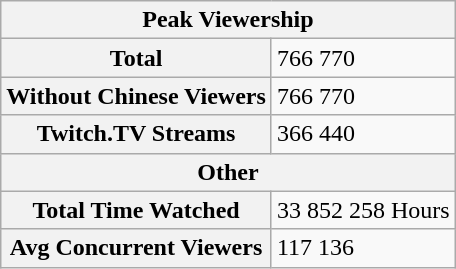<table class="wikitable">
<tr>
<th colspan=2>Peak Viewership</th>
</tr>
<tr>
<th>Total</th>
<td>766 770</td>
</tr>
<tr>
<th>Without Chinese Viewers</th>
<td>766 770</td>
</tr>
<tr>
<th>Twitch.TV Streams</th>
<td>366 440</td>
</tr>
<tr>
<th colspan=2>Other</th>
</tr>
<tr>
<th>Total Time Watched</th>
<td>33 852 258 Hours</td>
</tr>
<tr>
<th>Avg Concurrent Viewers</th>
<td>117 136</td>
</tr>
</table>
